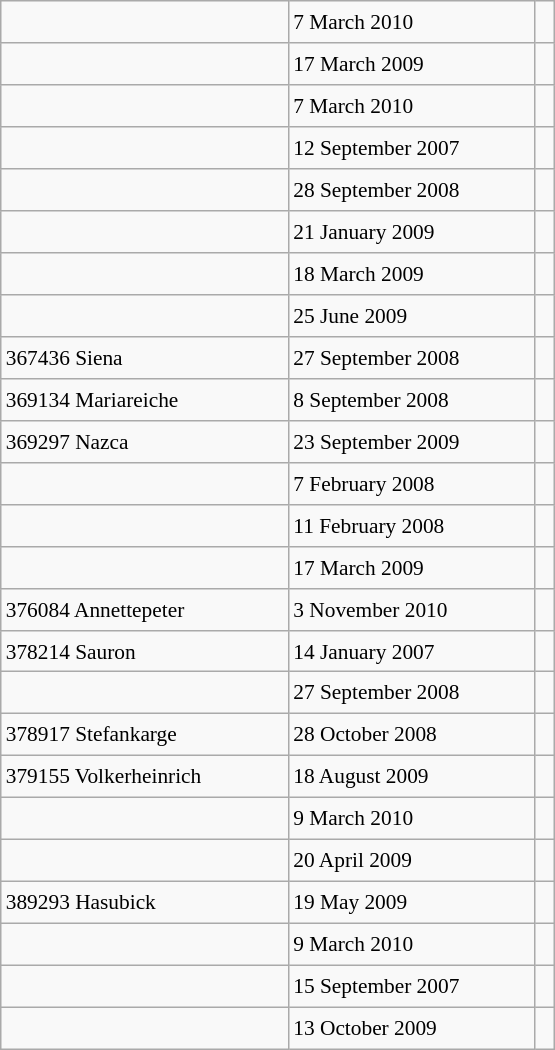<table class="wikitable" style="font-size: 89%; float: left; width: 26em; margin-right: 1em; height: 700px">
<tr>
<td></td>
<td>7 March 2010</td>
<td> </td>
</tr>
<tr>
<td></td>
<td>17 March 2009</td>
<td> </td>
</tr>
<tr>
<td></td>
<td>7 March 2010</td>
<td> </td>
</tr>
<tr>
<td></td>
<td>12 September 2007</td>
<td> </td>
</tr>
<tr>
<td></td>
<td>28 September 2008</td>
<td> </td>
</tr>
<tr>
<td></td>
<td>21 January 2009</td>
<td></td>
</tr>
<tr>
<td></td>
<td>18 March 2009</td>
<td> </td>
</tr>
<tr>
<td></td>
<td>25 June 2009</td>
<td></td>
</tr>
<tr>
<td>367436 Siena</td>
<td>27 September 2008</td>
<td> </td>
</tr>
<tr>
<td>369134 Mariareiche</td>
<td>8 September 2008</td>
<td> </td>
</tr>
<tr>
<td>369297 Nazca</td>
<td>23 September 2009</td>
<td> </td>
</tr>
<tr>
<td></td>
<td>7 February 2008</td>
<td> </td>
</tr>
<tr>
<td></td>
<td>11 February 2008</td>
<td> </td>
</tr>
<tr>
<td></td>
<td>17 March 2009</td>
<td> </td>
</tr>
<tr>
<td>376084 Annettepeter</td>
<td>3 November 2010</td>
<td></td>
</tr>
<tr>
<td>378214 Sauron</td>
<td>14 January 2007</td>
<td> </td>
</tr>
<tr>
<td></td>
<td>27 September 2008</td>
<td> </td>
</tr>
<tr>
<td>378917 Stefankarge</td>
<td>28 October 2008</td>
<td></td>
</tr>
<tr>
<td>379155 Volkerheinrich</td>
<td>18 August 2009</td>
<td></td>
</tr>
<tr>
<td></td>
<td>9 March 2010</td>
<td> </td>
</tr>
<tr>
<td></td>
<td>20 April 2009</td>
<td> </td>
</tr>
<tr>
<td>389293 Hasubick</td>
<td>19 May 2009</td>
<td></td>
</tr>
<tr>
<td></td>
<td>9 March 2010</td>
<td> </td>
</tr>
<tr>
<td></td>
<td>15 September 2007</td>
<td> </td>
</tr>
<tr>
<td></td>
<td>13 October 2009</td>
<td></td>
</tr>
</table>
